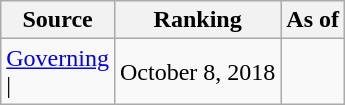<table class="wikitable" style="text-align:center">
<tr>
<th>Source</th>
<th>Ranking</th>
<th>As of</th>
</tr>
<tr>
<td align=left><a href='#'>Governing</a><br>| </td>
<td>October 8, 2018</td>
</tr>
</table>
